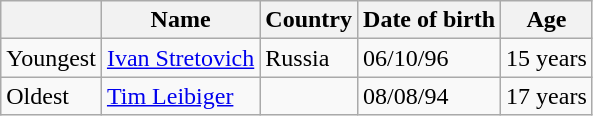<table class="wikitable">
<tr>
<th></th>
<th>Name</th>
<th>Country</th>
<th>Date of birth</th>
<th>Age</th>
</tr>
<tr>
<td>Youngest</td>
<td><a href='#'>Ivan Stretovich</a></td>
<td>  Russia</td>
<td>06/10/96</td>
<td>15 years</td>
</tr>
<tr>
<td>Oldest</td>
<td><a href='#'>Tim Leibiger</a></td>
<td></td>
<td>08/08/94</td>
<td>17 years</td>
</tr>
</table>
